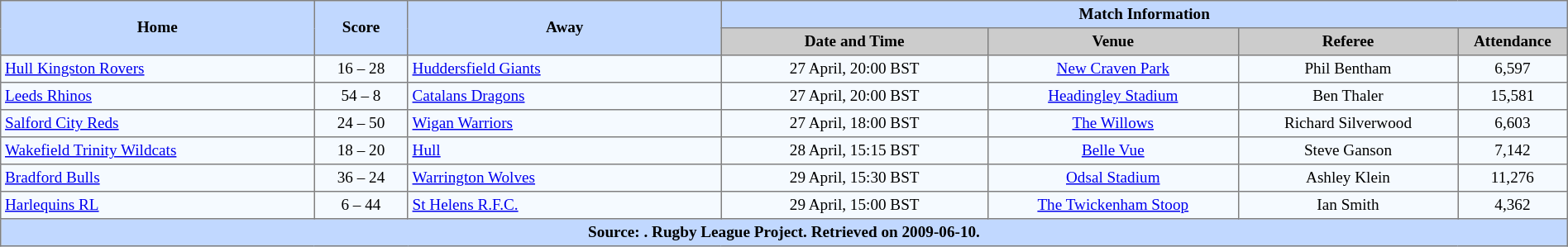<table border="1" cellpadding="3" cellspacing="0" style="border-collapse:collapse; font-size:80%; text-align:center; width:100%;">
<tr style="background:#c1d8ff;">
<th rowspan="2" style="width:20%;">Home</th>
<th rowspan="2" style="width:6%;">Score</th>
<th rowspan="2" style="width:20%;">Away</th>
<th colspan=6>Match Information</th>
</tr>
<tr style="background:#ccc;">
<th width=17%>Date and Time</th>
<th width=16%>Venue</th>
<th width=14%>Referee</th>
<th width=7%>Attendance</th>
</tr>
<tr style="background:#f5faff;">
<td align=left> <a href='#'>Hull Kingston Rovers</a></td>
<td>16 – 28</td>
<td align=left> <a href='#'>Huddersfield Giants</a></td>
<td>27 April, 20:00 BST</td>
<td><a href='#'>New Craven Park</a></td>
<td>Phil Bentham</td>
<td>6,597</td>
</tr>
<tr style="background:#f5faff;">
<td align=left> <a href='#'>Leeds Rhinos</a></td>
<td>54 – 8</td>
<td align=left> <a href='#'>Catalans Dragons</a></td>
<td>27 April, 20:00 BST</td>
<td><a href='#'>Headingley Stadium</a></td>
<td>Ben Thaler</td>
<td>15,581</td>
</tr>
<tr style="background:#f5faff;">
<td align=left> <a href='#'>Salford City Reds</a></td>
<td>24 – 50</td>
<td align=left> <a href='#'>Wigan Warriors</a></td>
<td>27 April, 18:00 BST</td>
<td><a href='#'>The Willows</a></td>
<td>Richard Silverwood</td>
<td>6,603</td>
</tr>
<tr style="background:#f5faff;">
<td align=left> <a href='#'>Wakefield Trinity Wildcats</a></td>
<td>18 – 20</td>
<td align=left> <a href='#'>Hull</a></td>
<td>28 April, 15:15 BST</td>
<td><a href='#'>Belle Vue</a></td>
<td>Steve Ganson</td>
<td>7,142</td>
</tr>
<tr style="background:#f5faff;">
<td align=left> <a href='#'>Bradford Bulls</a></td>
<td>36 – 24</td>
<td align=left> <a href='#'>Warrington Wolves</a></td>
<td>29 April, 15:30 BST</td>
<td><a href='#'>Odsal Stadium</a></td>
<td>Ashley Klein</td>
<td>11,276</td>
</tr>
<tr style="background:#f5faff;">
<td align=left> <a href='#'>Harlequins RL</a></td>
<td>6 – 44</td>
<td align=left> <a href='#'>St Helens R.F.C.</a></td>
<td>29 April, 15:00 BST</td>
<td><a href='#'>The Twickenham Stoop</a></td>
<td>Ian Smith</td>
<td>4,362</td>
</tr>
<tr style="background:#c1d8ff;">
<th colspan=10>Source: . Rugby League Project. Retrieved on 2009-06-10.</th>
</tr>
</table>
